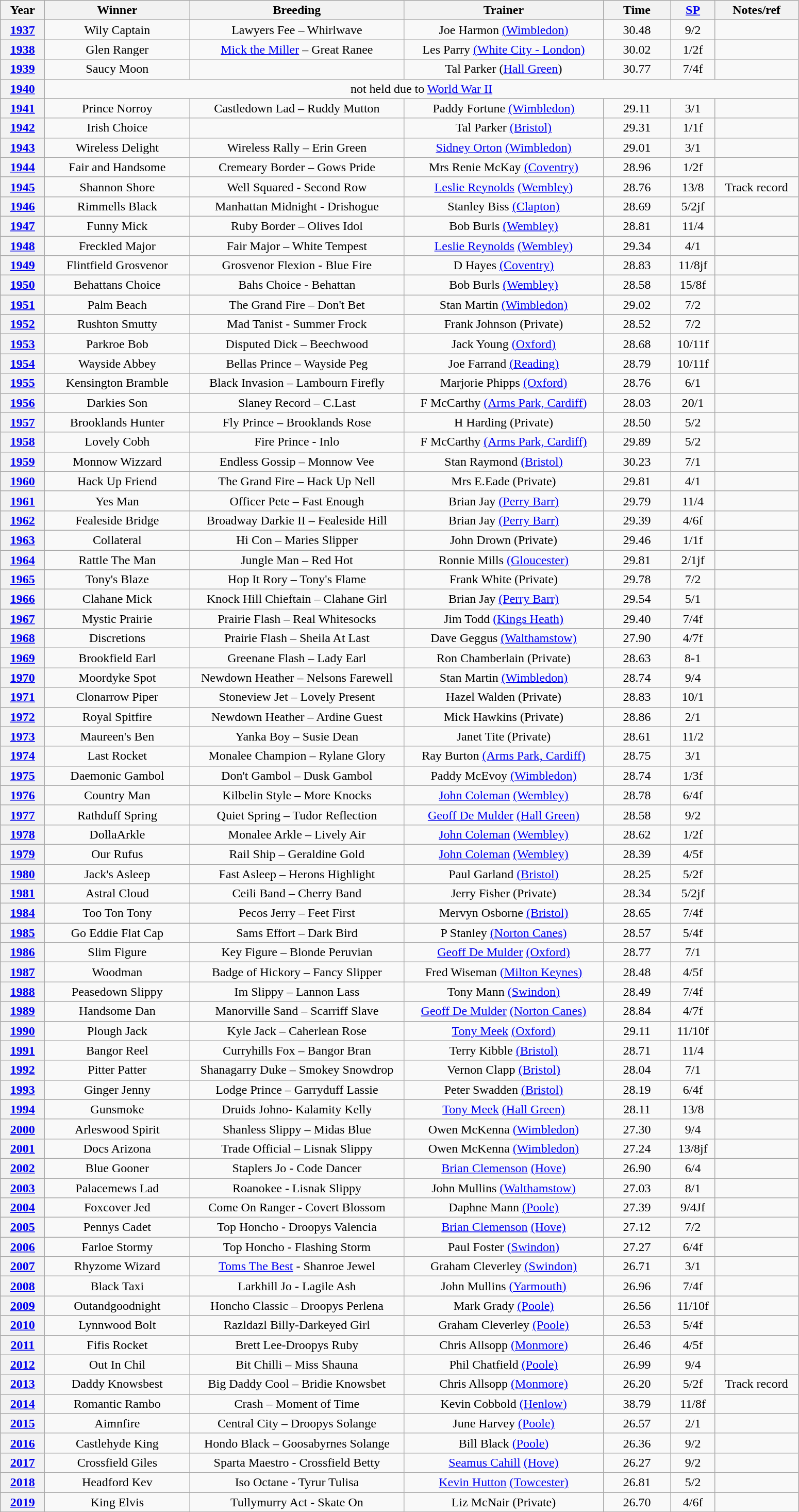<table class="wikitable" style="text-align:center">
<tr>
<th width=50>Year</th>
<th width=180>Winner</th>
<th width=270>Breeding</th>
<th width=250>Trainer</th>
<th width=80>Time</th>
<th width=50><a href='#'>SP</a></th>
<th width=100>Notes/ref</th>
</tr>
<tr>
<th><a href='#'>1937</a></th>
<td>Wily Captain</td>
<td>Lawyers Fee – Whirlwave</td>
<td>Joe Harmon <a href='#'>(Wimbledon)</a></td>
<td>30.48</td>
<td>9/2</td>
<td></td>
</tr>
<tr>
<th><a href='#'>1938</a></th>
<td>Glen Ranger</td>
<td><a href='#'>Mick the Miller</a> – Great Ranee</td>
<td>Les Parry <a href='#'>(White City - London)</a></td>
<td>30.02</td>
<td>1/2f</td>
<td></td>
</tr>
<tr>
<th><a href='#'>1939</a></th>
<td>Saucy Moon</td>
<td></td>
<td>Tal Parker (<a href='#'>Hall Green</a>)</td>
<td>30.77</td>
<td>7/4f</td>
<td></td>
</tr>
<tr>
<th><a href='#'>1940</a></th>
<td colspan=6>not held due to <a href='#'>World War II</a></td>
</tr>
<tr>
<th><a href='#'>1941</a></th>
<td>Prince Norroy</td>
<td>Castledown Lad – Ruddy Mutton</td>
<td>Paddy Fortune <a href='#'>(Wimbledon)</a></td>
<td>29.11</td>
<td>3/1</td>
<td></td>
</tr>
<tr>
<th><a href='#'>1942</a></th>
<td>Irish Choice</td>
<td></td>
<td>Tal Parker <a href='#'>(Bristol)</a></td>
<td>29.31</td>
<td>1/1f</td>
<td></td>
</tr>
<tr>
<th><a href='#'>1943</a></th>
<td>Wireless Delight</td>
<td>Wireless Rally – Erin Green</td>
<td><a href='#'>Sidney Orton</a> <a href='#'>(Wimbledon)</a></td>
<td>29.01</td>
<td>3/1</td>
<td></td>
</tr>
<tr>
<th><a href='#'>1944</a></th>
<td>Fair and Handsome</td>
<td>Cremeary Border – Gows Pride</td>
<td>Mrs Renie McKay <a href='#'>(Coventry)</a></td>
<td>28.96</td>
<td>1/2f</td>
<td></td>
</tr>
<tr>
<th><a href='#'>1945</a></th>
<td>Shannon Shore</td>
<td>Well Squared - Second Row</td>
<td><a href='#'>Leslie Reynolds</a> <a href='#'>(Wembley)</a></td>
<td>28.76</td>
<td>13/8</td>
<td>Track record</td>
</tr>
<tr>
<th><a href='#'>1946</a></th>
<td>Rimmells Black</td>
<td>Manhattan Midnight - Drishogue</td>
<td>Stanley Biss <a href='#'>(Clapton)</a></td>
<td>28.69</td>
<td>5/2jf</td>
<td></td>
</tr>
<tr>
<th><a href='#'>1947</a></th>
<td>Funny Mick</td>
<td>Ruby Border – Olives Idol</td>
<td>Bob Burls <a href='#'>(Wembley)</a></td>
<td>28.81</td>
<td>11/4</td>
<td></td>
</tr>
<tr>
<th><a href='#'>1948</a></th>
<td>Freckled Major</td>
<td>Fair Major – White Tempest</td>
<td><a href='#'>Leslie Reynolds</a> <a href='#'>(Wembley)</a></td>
<td>29.34</td>
<td>4/1</td>
<td></td>
</tr>
<tr>
<th><a href='#'>1949</a></th>
<td>Flintfield Grosvenor</td>
<td>Grosvenor Flexion -  Blue Fire</td>
<td>D Hayes <a href='#'>(Coventry)</a></td>
<td>28.83</td>
<td>11/8jf</td>
<td></td>
</tr>
<tr>
<th><a href='#'>1950</a></th>
<td>Behattans Choice</td>
<td>Bahs Choice - Behattan</td>
<td>Bob Burls <a href='#'>(Wembley)</a></td>
<td>28.58</td>
<td>15/8f</td>
<td></td>
</tr>
<tr>
<th><a href='#'>1951</a></th>
<td>Palm Beach</td>
<td>The Grand Fire – Don't Bet</td>
<td>Stan Martin <a href='#'>(Wimbledon)</a></td>
<td>29.02</td>
<td>7/2</td>
<td></td>
</tr>
<tr>
<th><a href='#'>1952</a></th>
<td>Rushton Smutty</td>
<td>Mad Tanist - Summer Frock</td>
<td>Frank Johnson (Private)</td>
<td>28.52</td>
<td>7/2</td>
<td></td>
</tr>
<tr>
<th><a href='#'>1953</a></th>
<td>Parkroe Bob</td>
<td>Disputed Dick – Beechwood</td>
<td>Jack Young <a href='#'>(Oxford)</a></td>
<td>28.68</td>
<td>10/11f</td>
<td></td>
</tr>
<tr>
<th><a href='#'>1954</a></th>
<td>Wayside Abbey</td>
<td>Bellas Prince – Wayside Peg</td>
<td>Joe Farrand <a href='#'>(Reading)</a></td>
<td>28.79</td>
<td>10/11f</td>
<td></td>
</tr>
<tr>
<th><a href='#'>1955</a></th>
<td>Kensington Bramble</td>
<td>Black Invasion – Lambourn Firefly</td>
<td>Marjorie Phipps <a href='#'>(Oxford)</a></td>
<td>28.76</td>
<td>6/1</td>
<td></td>
</tr>
<tr>
<th><a href='#'>1956</a></th>
<td>Darkies Son</td>
<td>Slaney Record – C.Last</td>
<td>F McCarthy  <a href='#'>(Arms Park, Cardiff)</a></td>
<td>28.03</td>
<td>20/1</td>
<td></td>
</tr>
<tr>
<th><a href='#'>1957</a></th>
<td>Brooklands Hunter</td>
<td>Fly Prince – Brooklands Rose</td>
<td>H Harding (Private)</td>
<td>28.50</td>
<td>5/2</td>
<td></td>
</tr>
<tr>
<th><a href='#'>1958</a></th>
<td>Lovely Cobh</td>
<td>Fire Prince - Inlo</td>
<td>F McCarthy <a href='#'>(Arms Park, Cardiff)</a></td>
<td>29.89</td>
<td>5/2</td>
<td></td>
</tr>
<tr>
<th><a href='#'>1959</a></th>
<td>Monnow Wizzard</td>
<td>Endless Gossip – Monnow Vee</td>
<td>Stan Raymond <a href='#'>(Bristol)</a></td>
<td>30.23</td>
<td>7/1</td>
<td></td>
</tr>
<tr>
<th><a href='#'>1960</a></th>
<td>Hack Up Friend</td>
<td>The Grand Fire – Hack Up Nell</td>
<td>Mrs E.Eade (Private)</td>
<td>29.81</td>
<td>4/1</td>
<td></td>
</tr>
<tr>
<th><a href='#'>1961</a></th>
<td>Yes Man</td>
<td>Officer Pete – Fast Enough</td>
<td>Brian Jay <a href='#'>(Perry Barr)</a></td>
<td>29.79</td>
<td>11/4</td>
<td></td>
</tr>
<tr>
<th><a href='#'>1962</a></th>
<td>Fealeside Bridge</td>
<td>Broadway Darkie II – Fealeside Hill</td>
<td>Brian Jay <a href='#'>(Perry Barr)</a></td>
<td>29.39</td>
<td>4/6f</td>
<td></td>
</tr>
<tr>
<th><a href='#'>1963</a></th>
<td>Collateral</td>
<td>Hi Con – Maries Slipper</td>
<td>John Drown (Private)</td>
<td>29.46</td>
<td>1/1f</td>
<td></td>
</tr>
<tr>
<th><a href='#'>1964</a></th>
<td>Rattle The Man</td>
<td>Jungle Man – Red Hot</td>
<td>Ronnie Mills <a href='#'>(Gloucester)</a></td>
<td>29.81</td>
<td>2/1jf</td>
<td></td>
</tr>
<tr>
<th><a href='#'>1965</a></th>
<td>Tony's Blaze</td>
<td>Hop It Rory – Tony's Flame</td>
<td>Frank White (Private)</td>
<td>29.78</td>
<td>7/2</td>
<td></td>
</tr>
<tr>
<th><a href='#'>1966</a></th>
<td>Clahane Mick</td>
<td>Knock Hill Chieftain – Clahane Girl</td>
<td>Brian Jay <a href='#'>(Perry Barr)</a></td>
<td>29.54</td>
<td>5/1</td>
<td></td>
</tr>
<tr>
<th><a href='#'>1967</a></th>
<td>Mystic Prairie</td>
<td>Prairie Flash – Real Whitesocks</td>
<td>Jim Todd <a href='#'>(Kings Heath)</a></td>
<td>29.40</td>
<td>7/4f</td>
<td></td>
</tr>
<tr>
<th><a href='#'>1968</a></th>
<td>Discretions</td>
<td>Prairie Flash – Sheila At Last</td>
<td>Dave Geggus <a href='#'>(Walthamstow)</a></td>
<td>27.90</td>
<td>4/7f</td>
<td></td>
</tr>
<tr>
<th><a href='#'>1969</a></th>
<td>Brookfield Earl</td>
<td>Greenane Flash – Lady Earl</td>
<td>Ron Chamberlain (Private)</td>
<td>28.63</td>
<td>8-1</td>
<td></td>
</tr>
<tr>
<th><a href='#'>1970</a></th>
<td>Moordyke Spot</td>
<td>Newdown Heather – Nelsons Farewell</td>
<td>Stan Martin <a href='#'>(Wimbledon)</a></td>
<td>28.74</td>
<td>9/4</td>
<td></td>
</tr>
<tr>
<th><a href='#'>1971</a></th>
<td>Clonarrow Piper</td>
<td>Stoneview Jet – Lovely Present</td>
<td>Hazel Walden (Private)</td>
<td>28.83</td>
<td>10/1</td>
<td></td>
</tr>
<tr>
<th><a href='#'>1972</a></th>
<td>Royal Spitfire</td>
<td>Newdown Heather – Ardine Guest</td>
<td>Mick Hawkins (Private)</td>
<td>28.86</td>
<td>2/1</td>
<td></td>
</tr>
<tr>
<th><a href='#'>1973</a></th>
<td>Maureen's Ben</td>
<td>Yanka Boy – Susie Dean</td>
<td>Janet Tite (Private)</td>
<td>28.61</td>
<td>11/2</td>
<td></td>
</tr>
<tr>
<th><a href='#'>1974</a></th>
<td>Last Rocket</td>
<td>Monalee Champion – Rylane Glory</td>
<td>Ray Burton <a href='#'>(Arms Park, Cardiff)</a></td>
<td>28.75</td>
<td>3/1</td>
<td></td>
</tr>
<tr>
<th><a href='#'>1975</a></th>
<td>Daemonic Gambol</td>
<td>Don't Gambol – Dusk Gambol</td>
<td>Paddy McEvoy <a href='#'>(Wimbledon)</a></td>
<td>28.74</td>
<td>1/3f</td>
<td></td>
</tr>
<tr>
<th><a href='#'>1976</a></th>
<td>Country Man</td>
<td>Kilbelin Style – More Knocks</td>
<td><a href='#'>John Coleman</a> <a href='#'>(Wembley)</a></td>
<td>28.78</td>
<td>6/4f</td>
<td></td>
</tr>
<tr>
<th><a href='#'>1977</a></th>
<td>Rathduff Spring</td>
<td>Quiet Spring – Tudor Reflection</td>
<td><a href='#'>Geoff De Mulder</a> <a href='#'>(Hall Green)</a></td>
<td>28.58</td>
<td>9/2</td>
<td></td>
</tr>
<tr>
<th><a href='#'>1978</a></th>
<td>DollaArkle</td>
<td>Monalee Arkle – Lively Air</td>
<td><a href='#'>John Coleman</a> <a href='#'>(Wembley)</a></td>
<td>28.62</td>
<td>1/2f</td>
<td></td>
</tr>
<tr>
<th><a href='#'>1979</a></th>
<td>Our Rufus</td>
<td>Rail Ship – Geraldine Gold</td>
<td><a href='#'>John Coleman</a> <a href='#'>(Wembley)</a></td>
<td>28.39</td>
<td>4/5f</td>
<td></td>
</tr>
<tr>
<th><a href='#'>1980</a></th>
<td>Jack's Asleep</td>
<td>Fast Asleep – Herons Highlight</td>
<td>Paul Garland <a href='#'>(Bristol)</a></td>
<td>28.25</td>
<td>5/2f</td>
<td></td>
</tr>
<tr>
<th><a href='#'>1981</a></th>
<td>Astral Cloud</td>
<td>Ceili Band – Cherry Band</td>
<td>Jerry Fisher (Private)</td>
<td>28.34</td>
<td>5/2jf</td>
<td></td>
</tr>
<tr>
<th><a href='#'>1984</a></th>
<td>Too Ton Tony</td>
<td>Pecos Jerry – Feet First</td>
<td>Mervyn Osborne <a href='#'>(Bristol)</a></td>
<td>28.65</td>
<td>7/4f</td>
<td></td>
</tr>
<tr>
<th><a href='#'>1985</a></th>
<td>Go Eddie Flat Cap</td>
<td>Sams Effort – Dark Bird</td>
<td>P Stanley <a href='#'>(Norton Canes)</a></td>
<td>28.57</td>
<td>5/4f</td>
<td></td>
</tr>
<tr>
<th><a href='#'>1986</a></th>
<td>Slim Figure</td>
<td>Key Figure – Blonde Peruvian</td>
<td><a href='#'>Geoff De Mulder</a> <a href='#'>(Oxford)</a></td>
<td>28.77</td>
<td>7/1</td>
<td></td>
</tr>
<tr>
<th><a href='#'>1987</a></th>
<td>Woodman</td>
<td>Badge of Hickory – Fancy Slipper</td>
<td>Fred Wiseman <a href='#'>(Milton Keynes)</a></td>
<td>28.48</td>
<td>4/5f</td>
<td></td>
</tr>
<tr>
<th><a href='#'>1988</a></th>
<td>Peasedown Slippy</td>
<td>Im Slippy – Lannon Lass</td>
<td>Tony Mann <a href='#'>(Swindon)</a></td>
<td>28.49</td>
<td>7/4f</td>
<td></td>
</tr>
<tr>
<th><a href='#'>1989</a></th>
<td>Handsome Dan</td>
<td>Manorville Sand – Scarriff Slave</td>
<td><a href='#'>Geoff De Mulder</a> <a href='#'>(Norton Canes)</a></td>
<td>28.84</td>
<td>4/7f</td>
<td></td>
</tr>
<tr>
<th><a href='#'>1990</a></th>
<td>Plough Jack</td>
<td>Kyle Jack – Caherlean Rose</td>
<td><a href='#'>Tony Meek</a> <a href='#'>(Oxford)</a></td>
<td>29.11</td>
<td>11/10f</td>
<td></td>
</tr>
<tr>
<th><a href='#'>1991</a></th>
<td>Bangor Reel</td>
<td>Curryhills Fox – Bangor Bran</td>
<td>Terry Kibble <a href='#'>(Bristol)</a></td>
<td>28.71</td>
<td>11/4</td>
<td></td>
</tr>
<tr>
<th><a href='#'>1992</a></th>
<td>Pitter Patter</td>
<td>Shanagarry Duke – Smokey Snowdrop</td>
<td>Vernon Clapp <a href='#'>(Bristol)</a></td>
<td>28.04</td>
<td>7/1</td>
<td></td>
</tr>
<tr>
<th><a href='#'>1993</a></th>
<td>Ginger Jenny</td>
<td>Lodge Prince – Garryduff Lassie</td>
<td>Peter Swadden <a href='#'>(Bristol)</a></td>
<td>28.19</td>
<td>6/4f</td>
<td></td>
</tr>
<tr>
<th><a href='#'>1994</a></th>
<td>Gunsmoke</td>
<td>Druids Johno- Kalamity Kelly</td>
<td><a href='#'>Tony Meek</a> <a href='#'>(Hall Green)</a></td>
<td>28.11</td>
<td>13/8</td>
<td></td>
</tr>
<tr>
<th><a href='#'>2000</a></th>
<td>Arleswood Spirit</td>
<td>Shanless Slippy – Midas Blue</td>
<td>Owen McKenna <a href='#'>(Wimbledon)</a></td>
<td>27.30</td>
<td>9/4</td>
<td></td>
</tr>
<tr>
<th><a href='#'>2001</a></th>
<td>Docs Arizona</td>
<td>Trade Official – Lisnak Slippy</td>
<td>Owen McKenna <a href='#'>(Wimbledon)</a></td>
<td>27.24</td>
<td>13/8jf</td>
<td></td>
</tr>
<tr>
<th><a href='#'>2002</a></th>
<td>Blue Gooner</td>
<td>Staplers Jo - Code Dancer</td>
<td><a href='#'>Brian Clemenson</a> <a href='#'>(Hove)</a></td>
<td>26.90</td>
<td>6/4</td>
<td></td>
</tr>
<tr>
<th><a href='#'>2003</a></th>
<td>Palacemews Lad</td>
<td>Roanokee - Lisnak Slippy</td>
<td>John Mullins <a href='#'>(Walthamstow)</a></td>
<td>27.03</td>
<td>8/1</td>
<td></td>
</tr>
<tr>
<th><a href='#'>2004</a></th>
<td>Foxcover Jed</td>
<td>Come On Ranger - Covert Blossom</td>
<td>Daphne Mann <a href='#'>(Poole)</a></td>
<td>27.39</td>
<td>9/4Jf</td>
<td></td>
</tr>
<tr>
<th><a href='#'>2005</a></th>
<td>Pennys Cadet</td>
<td>Top Honcho - Droopys Valencia</td>
<td><a href='#'>Brian Clemenson</a> <a href='#'>(Hove)</a></td>
<td>27.12</td>
<td>7/2</td>
<td></td>
</tr>
<tr>
<th><a href='#'>2006</a></th>
<td>Farloe Stormy</td>
<td>Top Honcho - Flashing Storm</td>
<td>Paul Foster <a href='#'>(Swindon)</a></td>
<td>27.27</td>
<td>6/4f</td>
<td></td>
</tr>
<tr>
<th><a href='#'>2007</a></th>
<td>Rhyzome Wizard</td>
<td><a href='#'>Toms The Best</a> - Shanroe Jewel</td>
<td>Graham Cleverley <a href='#'>(Swindon)</a></td>
<td>26.71</td>
<td>3/1</td>
<td></td>
</tr>
<tr>
<th><a href='#'>2008</a></th>
<td>Black Taxi</td>
<td>Larkhill Jo - Lagile Ash</td>
<td>John Mullins <a href='#'>(Yarmouth)</a></td>
<td>26.96</td>
<td>7/4f</td>
<td></td>
</tr>
<tr>
<th><a href='#'>2009</a></th>
<td>Outandgoodnight</td>
<td>Honcho Classic – Droopys Perlena</td>
<td>Mark Grady <a href='#'>(Poole)</a></td>
<td>26.56</td>
<td>11/10f</td>
<td></td>
</tr>
<tr>
<th><a href='#'>2010</a></th>
<td>Lynnwood Bolt</td>
<td>Razldazl Billy-Darkeyed Girl</td>
<td>Graham Cleverley <a href='#'>(Poole)</a></td>
<td>26.53</td>
<td>5/4f</td>
<td></td>
</tr>
<tr>
<th><a href='#'>2011</a></th>
<td>Fifis Rocket</td>
<td>Brett Lee-Droopys Ruby</td>
<td>Chris Allsopp  <a href='#'>(Monmore)</a></td>
<td>26.46</td>
<td>4/5f</td>
<td></td>
</tr>
<tr>
<th><a href='#'>2012</a></th>
<td>Out In Chil</td>
<td>Bit Chilli – Miss Shauna</td>
<td>Phil Chatfield <a href='#'>(Poole)</a></td>
<td>26.99</td>
<td>9/4</td>
<td></td>
</tr>
<tr>
<th><a href='#'>2013</a></th>
<td>Daddy Knowsbest</td>
<td>Big Daddy Cool – Bridie Knowsbet</td>
<td>Chris Allsopp <a href='#'>(Monmore)</a></td>
<td>26.20</td>
<td>5/2f</td>
<td>Track record</td>
</tr>
<tr>
<th><a href='#'>2014</a></th>
<td>Romantic Rambo</td>
<td>Crash – Moment of Time</td>
<td>Kevin Cobbold <a href='#'>(Henlow)</a></td>
<td>38.79</td>
<td>11/8f</td>
<td></td>
</tr>
<tr>
<th><a href='#'>2015</a></th>
<td>Aimnfire</td>
<td>Central City – Droopys Solange</td>
<td>June Harvey <a href='#'>(Poole)</a></td>
<td>26.57</td>
<td>2/1</td>
<td></td>
</tr>
<tr>
<th><a href='#'>2016</a></th>
<td>Castlehyde King</td>
<td>Hondo Black – Goosabyrnes Solange</td>
<td>Bill Black <a href='#'>(Poole)</a></td>
<td>26.36</td>
<td>9/2</td>
<td></td>
</tr>
<tr>
<th><a href='#'>2017</a></th>
<td>Crossfield Giles</td>
<td>Sparta Maestro - Crossfield Betty</td>
<td><a href='#'>Seamus Cahill</a> <a href='#'>(Hove)</a></td>
<td>26.27</td>
<td>9/2</td>
<td></td>
</tr>
<tr>
<th><a href='#'>2018</a></th>
<td>Headford Kev</td>
<td>Iso Octane - Tyrur Tulisa</td>
<td><a href='#'>Kevin Hutton</a> <a href='#'>(Towcester)</a></td>
<td>26.81</td>
<td>5/2</td>
<td></td>
</tr>
<tr>
<th><a href='#'>2019</a></th>
<td>King Elvis</td>
<td>Tullymurry Act - Skate On</td>
<td>Liz McNair (Private)</td>
<td>26.70</td>
<td>4/6f</td>
<td></td>
</tr>
</table>
